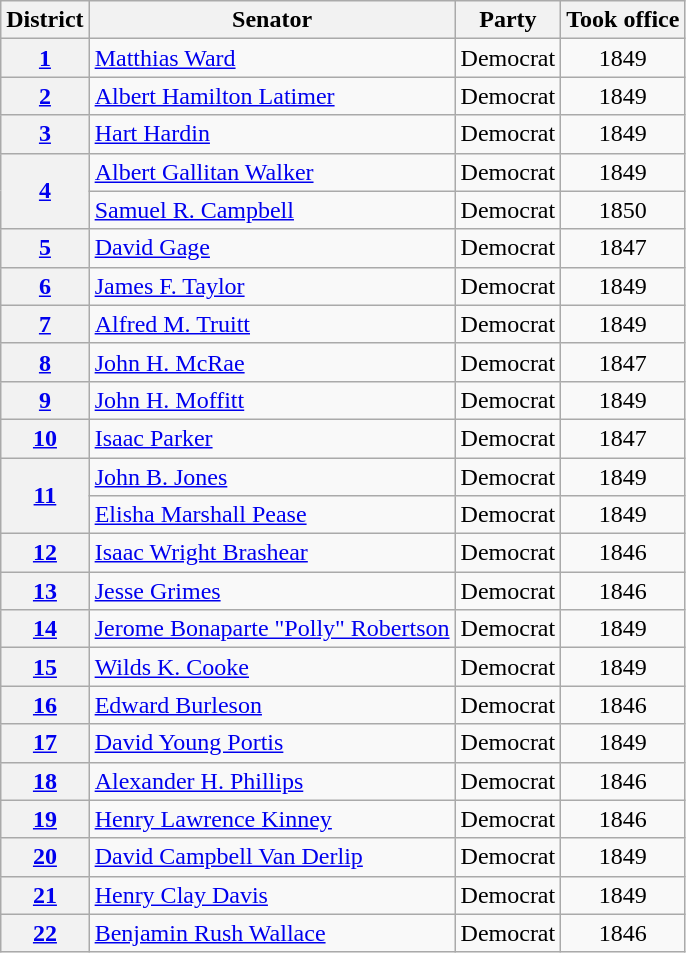<table class="wikitable">
<tr>
<th>District</th>
<th>Senator</th>
<th>Party</th>
<th>Took office</th>
</tr>
<tr>
<th><a href='#'>1</a></th>
<td><a href='#'>Matthias Ward</a></td>
<td>Democrat</td>
<td align=center>1849</td>
</tr>
<tr>
<th><a href='#'>2</a></th>
<td><a href='#'>Albert Hamilton Latimer</a></td>
<td>Democrat</td>
<td align=center>1849</td>
</tr>
<tr>
<th><a href='#'>3</a></th>
<td><a href='#'>Hart Hardin</a></td>
<td>Democrat</td>
<td align=center>1849</td>
</tr>
<tr>
<th rowspan=2><a href='#'>4</a></th>
<td><a href='#'>Albert Gallitan Walker</a></td>
<td>Democrat</td>
<td align=center>1849</td>
</tr>
<tr>
<td><a href='#'>Samuel R. Campbell</a></td>
<td>Democrat</td>
<td align=center>1850</td>
</tr>
<tr>
<th><a href='#'>5</a></th>
<td><a href='#'>David Gage</a></td>
<td>Democrat</td>
<td align=center>1847</td>
</tr>
<tr>
<th><a href='#'>6</a></th>
<td><a href='#'>James F. Taylor</a></td>
<td>Democrat</td>
<td align=center>1849</td>
</tr>
<tr>
<th><a href='#'>7</a></th>
<td><a href='#'>Alfred M. Truitt</a></td>
<td>Democrat</td>
<td align=center>1849</td>
</tr>
<tr>
<th><a href='#'>8</a></th>
<td><a href='#'>John H. McRae</a></td>
<td>Democrat</td>
<td align=center>1847</td>
</tr>
<tr>
<th><a href='#'>9</a></th>
<td><a href='#'>John H. Moffitt</a></td>
<td>Democrat</td>
<td align=center>1849</td>
</tr>
<tr>
<th><a href='#'>10</a></th>
<td><a href='#'>Isaac Parker</a></td>
<td>Democrat</td>
<td align=center>1847</td>
</tr>
<tr>
<th rowspan=2><a href='#'>11</a></th>
<td><a href='#'>John B. Jones</a></td>
<td>Democrat</td>
<td align=center>1849</td>
</tr>
<tr>
<td><a href='#'>Elisha Marshall Pease</a></td>
<td>Democrat</td>
<td align=center>1849</td>
</tr>
<tr>
<th><a href='#'>12</a></th>
<td><a href='#'>Isaac Wright Brashear</a></td>
<td>Democrat</td>
<td align=center>1846</td>
</tr>
<tr>
<th><a href='#'>13</a></th>
<td><a href='#'>Jesse Grimes</a></td>
<td>Democrat</td>
<td align=center>1846</td>
</tr>
<tr>
<th><a href='#'>14</a></th>
<td><a href='#'>Jerome Bonaparte "Polly" Robertson</a></td>
<td>Democrat</td>
<td align=center>1849</td>
</tr>
<tr>
<th><a href='#'>15</a></th>
<td><a href='#'>Wilds K. Cooke</a></td>
<td>Democrat</td>
<td align=center>1849</td>
</tr>
<tr>
<th><a href='#'>16</a></th>
<td><a href='#'>Edward Burleson</a></td>
<td>Democrat</td>
<td align=center>1846</td>
</tr>
<tr>
<th><a href='#'>17</a></th>
<td><a href='#'>David Young Portis</a></td>
<td>Democrat</td>
<td align=center>1849</td>
</tr>
<tr>
<th><a href='#'>18</a></th>
<td><a href='#'>Alexander H. Phillips</a></td>
<td>Democrat</td>
<td align=center>1846</td>
</tr>
<tr>
<th><a href='#'>19</a></th>
<td><a href='#'>Henry Lawrence Kinney</a></td>
<td>Democrat</td>
<td align=center>1846</td>
</tr>
<tr>
<th><a href='#'>20</a></th>
<td><a href='#'>David Campbell Van Derlip</a></td>
<td>Democrat</td>
<td align=center>1849</td>
</tr>
<tr>
<th><a href='#'>21</a></th>
<td><a href='#'>Henry Clay Davis</a></td>
<td>Democrat</td>
<td align=center>1849</td>
</tr>
<tr>
<th><a href='#'>22</a></th>
<td><a href='#'>Benjamin Rush Wallace</a></td>
<td>Democrat</td>
<td align=center>1846</td>
</tr>
</table>
